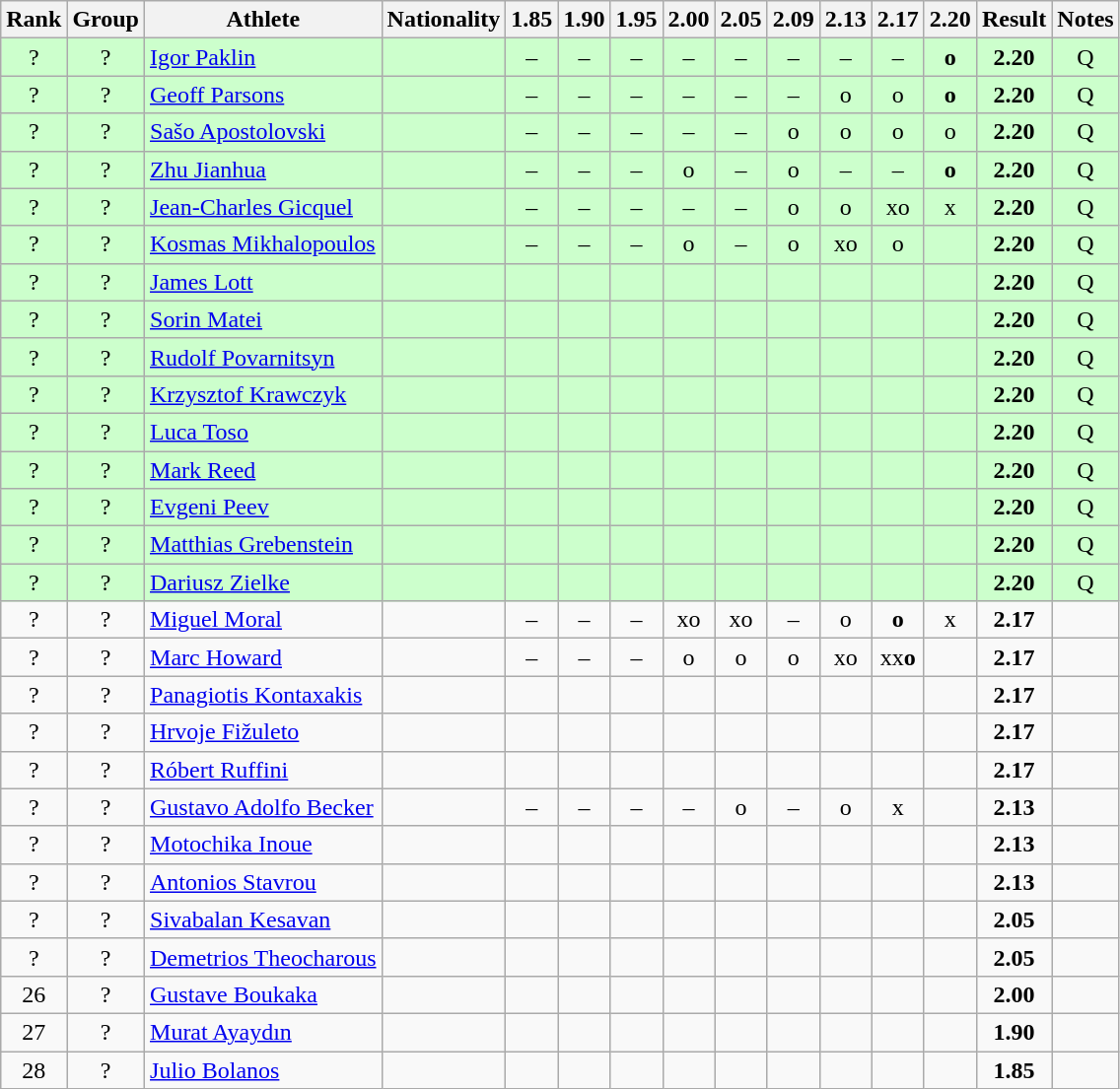<table class="wikitable sortable" style="text-align:center">
<tr>
<th>Rank</th>
<th>Group</th>
<th>Athlete</th>
<th>Nationality</th>
<th>1.85</th>
<th>1.90</th>
<th>1.95</th>
<th>2.00</th>
<th>2.05</th>
<th>2.09</th>
<th>2.13</th>
<th>2.17</th>
<th>2.20</th>
<th>Result</th>
<th>Notes</th>
</tr>
<tr bgcolor=ccffcc>
<td>?</td>
<td>?</td>
<td align=left><a href='#'>Igor Paklin</a></td>
<td align=left></td>
<td>–</td>
<td>–</td>
<td>–</td>
<td>–</td>
<td>–</td>
<td>–</td>
<td>–</td>
<td>–</td>
<td><strong>o</strong></td>
<td><strong>2.20</strong></td>
<td>Q</td>
</tr>
<tr bgcolor=ccffcc>
<td>?</td>
<td>?</td>
<td align=left><a href='#'>Geoff Parsons</a></td>
<td align=left></td>
<td>–</td>
<td>–</td>
<td>–</td>
<td>–</td>
<td>–</td>
<td>–</td>
<td>o</td>
<td>o</td>
<td><strong>o</strong></td>
<td><strong>2.20</strong></td>
<td>Q</td>
</tr>
<tr bgcolor=ccffcc>
<td>?</td>
<td>?</td>
<td align=left><a href='#'>Sašo Apostolovski</a></td>
<td align=left></td>
<td>–</td>
<td>–</td>
<td>–</td>
<td>–</td>
<td>–</td>
<td>o</td>
<td>o</td>
<td>o</td>
<td>o</td>
<td><strong>2.20</strong></td>
<td>Q</td>
</tr>
<tr bgcolor=ccffcc>
<td>?</td>
<td>?</td>
<td align=left><a href='#'>Zhu Jianhua</a></td>
<td align=left></td>
<td>–</td>
<td>–</td>
<td>–</td>
<td>o</td>
<td>–</td>
<td>o</td>
<td>–</td>
<td>–</td>
<td><strong>o</strong></td>
<td><strong>2.20</strong></td>
<td>Q</td>
</tr>
<tr bgcolor=ccffcc>
<td>?</td>
<td>?</td>
<td align=left><a href='#'>Jean-Charles Gicquel</a></td>
<td align=left></td>
<td>–</td>
<td>–</td>
<td>–</td>
<td>–</td>
<td>–</td>
<td>o</td>
<td>o</td>
<td>xo</td>
<td>x</td>
<td><strong>2.20</strong></td>
<td>Q</td>
</tr>
<tr bgcolor=ccffcc>
<td>?</td>
<td>?</td>
<td align=left><a href='#'>Kosmas Mikhalopoulos</a></td>
<td align=left></td>
<td>–</td>
<td>–</td>
<td>–</td>
<td>o</td>
<td>–</td>
<td>o</td>
<td>xo</td>
<td>o</td>
<td></td>
<td><strong>2.20</strong></td>
<td>Q</td>
</tr>
<tr bgcolor=ccffcc>
<td>?</td>
<td>?</td>
<td align=left><a href='#'>James Lott</a></td>
<td align=left></td>
<td></td>
<td></td>
<td></td>
<td></td>
<td></td>
<td></td>
<td></td>
<td></td>
<td></td>
<td><strong>2.20</strong></td>
<td>Q</td>
</tr>
<tr bgcolor=ccffcc>
<td>?</td>
<td>?</td>
<td align=left><a href='#'>Sorin Matei</a></td>
<td align=left></td>
<td></td>
<td></td>
<td></td>
<td></td>
<td></td>
<td></td>
<td></td>
<td></td>
<td></td>
<td><strong>2.20</strong></td>
<td>Q</td>
</tr>
<tr bgcolor=ccffcc>
<td>?</td>
<td>?</td>
<td align=left><a href='#'>Rudolf Povarnitsyn</a></td>
<td align=left></td>
<td></td>
<td></td>
<td></td>
<td></td>
<td></td>
<td></td>
<td></td>
<td></td>
<td></td>
<td><strong>2.20</strong></td>
<td>Q</td>
</tr>
<tr bgcolor=ccffcc>
<td>?</td>
<td>?</td>
<td align=left><a href='#'>Krzysztof Krawczyk</a></td>
<td align=left></td>
<td></td>
<td></td>
<td></td>
<td></td>
<td></td>
<td></td>
<td></td>
<td></td>
<td></td>
<td><strong>2.20</strong></td>
<td>Q</td>
</tr>
<tr bgcolor=ccffcc>
<td>?</td>
<td>?</td>
<td align=left><a href='#'>Luca Toso</a></td>
<td align=left></td>
<td></td>
<td></td>
<td></td>
<td></td>
<td></td>
<td></td>
<td></td>
<td></td>
<td></td>
<td><strong>2.20</strong></td>
<td>Q</td>
</tr>
<tr bgcolor=ccffcc>
<td>?</td>
<td>?</td>
<td align=left><a href='#'>Mark Reed</a></td>
<td align=left></td>
<td></td>
<td></td>
<td></td>
<td></td>
<td></td>
<td></td>
<td></td>
<td></td>
<td></td>
<td><strong>2.20</strong></td>
<td>Q</td>
</tr>
<tr bgcolor=ccffcc>
<td>?</td>
<td>?</td>
<td align=left><a href='#'>Evgeni Peev</a></td>
<td align=left></td>
<td></td>
<td></td>
<td></td>
<td></td>
<td></td>
<td></td>
<td></td>
<td></td>
<td></td>
<td><strong>2.20</strong></td>
<td>Q</td>
</tr>
<tr bgcolor=ccffcc>
<td>?</td>
<td>?</td>
<td align=left><a href='#'>Matthias Grebenstein</a></td>
<td align=left></td>
<td></td>
<td></td>
<td></td>
<td></td>
<td></td>
<td></td>
<td></td>
<td></td>
<td></td>
<td><strong>2.20</strong></td>
<td>Q</td>
</tr>
<tr bgcolor=ccffcc>
<td>?</td>
<td>?</td>
<td align=left><a href='#'>Dariusz Zielke</a></td>
<td align=left></td>
<td></td>
<td></td>
<td></td>
<td></td>
<td></td>
<td></td>
<td></td>
<td></td>
<td></td>
<td><strong>2.20</strong></td>
<td>Q</td>
</tr>
<tr>
<td>?</td>
<td>?</td>
<td align=left><a href='#'>Miguel Moral</a></td>
<td align=left></td>
<td>–</td>
<td>–</td>
<td>–</td>
<td>xo</td>
<td>xo</td>
<td>–</td>
<td>o</td>
<td><strong>o</strong></td>
<td>x</td>
<td><strong>2.17</strong></td>
<td></td>
</tr>
<tr>
<td>?</td>
<td>?</td>
<td align=left><a href='#'>Marc Howard</a></td>
<td align=left></td>
<td>–</td>
<td>–</td>
<td>–</td>
<td>o</td>
<td>o</td>
<td>o</td>
<td>xo</td>
<td>xx<strong>o</strong></td>
<td></td>
<td><strong>2.17</strong></td>
<td></td>
</tr>
<tr>
<td>?</td>
<td>?</td>
<td align=left><a href='#'>Panagiotis Kontaxakis</a></td>
<td align=left></td>
<td></td>
<td></td>
<td></td>
<td></td>
<td></td>
<td></td>
<td></td>
<td></td>
<td></td>
<td><strong>2.17</strong></td>
<td></td>
</tr>
<tr>
<td>?</td>
<td>?</td>
<td align=left><a href='#'>Hrvoje Fižuleto</a></td>
<td align=left></td>
<td></td>
<td></td>
<td></td>
<td></td>
<td></td>
<td></td>
<td></td>
<td></td>
<td></td>
<td><strong>2.17</strong></td>
<td></td>
</tr>
<tr>
<td>?</td>
<td>?</td>
<td align=left><a href='#'>Róbert Ruffini</a></td>
<td align=left></td>
<td></td>
<td></td>
<td></td>
<td></td>
<td></td>
<td></td>
<td></td>
<td></td>
<td></td>
<td><strong>2.17</strong></td>
<td></td>
</tr>
<tr>
<td>?</td>
<td>?</td>
<td align=left><a href='#'>Gustavo Adolfo Becker</a></td>
<td align=left></td>
<td>–</td>
<td>–</td>
<td>–</td>
<td>–</td>
<td>o</td>
<td>–</td>
<td>o</td>
<td>x</td>
<td></td>
<td><strong>2.13</strong></td>
<td></td>
</tr>
<tr>
<td>?</td>
<td>?</td>
<td align=left><a href='#'>Motochika Inoue</a></td>
<td align=left></td>
<td></td>
<td></td>
<td></td>
<td></td>
<td></td>
<td></td>
<td></td>
<td></td>
<td></td>
<td><strong>2.13</strong></td>
<td></td>
</tr>
<tr>
<td>?</td>
<td>?</td>
<td align=left><a href='#'>Antonios Stavrou</a></td>
<td align=left></td>
<td></td>
<td></td>
<td></td>
<td></td>
<td></td>
<td></td>
<td></td>
<td></td>
<td></td>
<td><strong>2.13</strong></td>
<td></td>
</tr>
<tr>
<td>?</td>
<td>?</td>
<td align=left><a href='#'>Sivabalan Kesavan</a></td>
<td align=left></td>
<td></td>
<td></td>
<td></td>
<td></td>
<td></td>
<td></td>
<td></td>
<td></td>
<td></td>
<td><strong>2.05</strong></td>
<td></td>
</tr>
<tr>
<td>?</td>
<td>?</td>
<td align=left><a href='#'>Demetrios Theocharous</a></td>
<td align=left></td>
<td></td>
<td></td>
<td></td>
<td></td>
<td></td>
<td></td>
<td></td>
<td></td>
<td></td>
<td><strong>2.05</strong></td>
<td></td>
</tr>
<tr>
<td>26</td>
<td>?</td>
<td align=left><a href='#'>Gustave Boukaka</a></td>
<td align=left></td>
<td></td>
<td></td>
<td></td>
<td></td>
<td></td>
<td></td>
<td></td>
<td></td>
<td></td>
<td><strong>2.00</strong></td>
<td></td>
</tr>
<tr>
<td>27</td>
<td>?</td>
<td align=left><a href='#'>Murat Ayaydın</a></td>
<td align=left></td>
<td></td>
<td></td>
<td></td>
<td></td>
<td></td>
<td></td>
<td></td>
<td></td>
<td></td>
<td><strong>1.90</strong></td>
<td></td>
</tr>
<tr>
<td>28</td>
<td>?</td>
<td align=left><a href='#'>Julio Bolanos</a></td>
<td align=left></td>
<td></td>
<td></td>
<td></td>
<td></td>
<td></td>
<td></td>
<td></td>
<td></td>
<td></td>
<td><strong>1.85</strong></td>
<td></td>
</tr>
</table>
